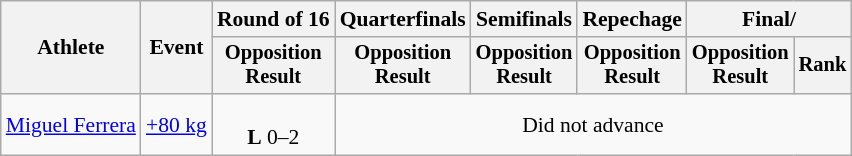<table class=wikitable style=font-size:90%;text-align:center>
<tr>
<th rowspan=2>Athlete</th>
<th rowspan=2>Event</th>
<th>Round of 16</th>
<th>Quarterfinals</th>
<th>Semifinals</th>
<th>Repechage</th>
<th colspan=2>Final/ </th>
</tr>
<tr style=font-size:95%>
<th>Opposition<br>Result</th>
<th>Opposition<br>Result</th>
<th>Opposition<br>Result</th>
<th>Opposition<br>Result</th>
<th>Opposition<br>Result</th>
<th>Rank</th>
</tr>
<tr align=center>
<td align=left><a href='#'>Miguel Ferrera</a></td>
<td align=left><a href='#'>+80 kg</a></td>
<td><br><strong>L</strong> 0–2</td>
<td colspan=5>Did not advance</td>
</tr>
</table>
